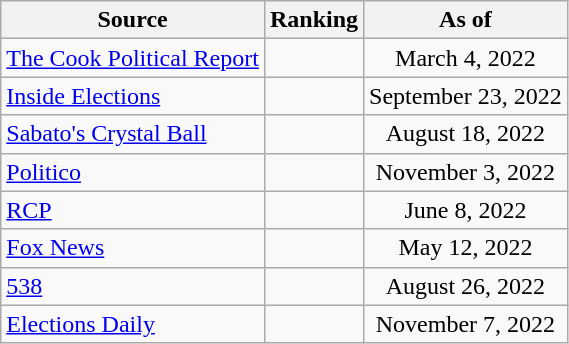<table class="wikitable" style="text-align:center">
<tr>
<th>Source</th>
<th>Ranking</th>
<th>As of</th>
</tr>
<tr>
<td align=left><a href='#'>The Cook Political Report</a></td>
<td></td>
<td>March 4, 2022</td>
</tr>
<tr>
<td align=left><a href='#'>Inside Elections</a></td>
<td></td>
<td>September 23, 2022</td>
</tr>
<tr>
<td align=left><a href='#'>Sabato's Crystal Ball</a></td>
<td></td>
<td>August 18, 2022</td>
</tr>
<tr>
<td align=left><a href='#'>Politico</a></td>
<td></td>
<td>November 3, 2022</td>
</tr>
<tr>
<td align=left><a href='#'>RCP</a></td>
<td></td>
<td>June 8, 2022</td>
</tr>
<tr>
<td align=left><a href='#'>Fox News</a></td>
<td></td>
<td>May 12, 2022</td>
</tr>
<tr>
<td align="left"><a href='#'>538</a></td>
<td></td>
<td>August 26, 2022</td>
</tr>
<tr>
<td align="left"><a href='#'>Elections Daily</a></td>
<td></td>
<td>November 7, 2022</td>
</tr>
</table>
